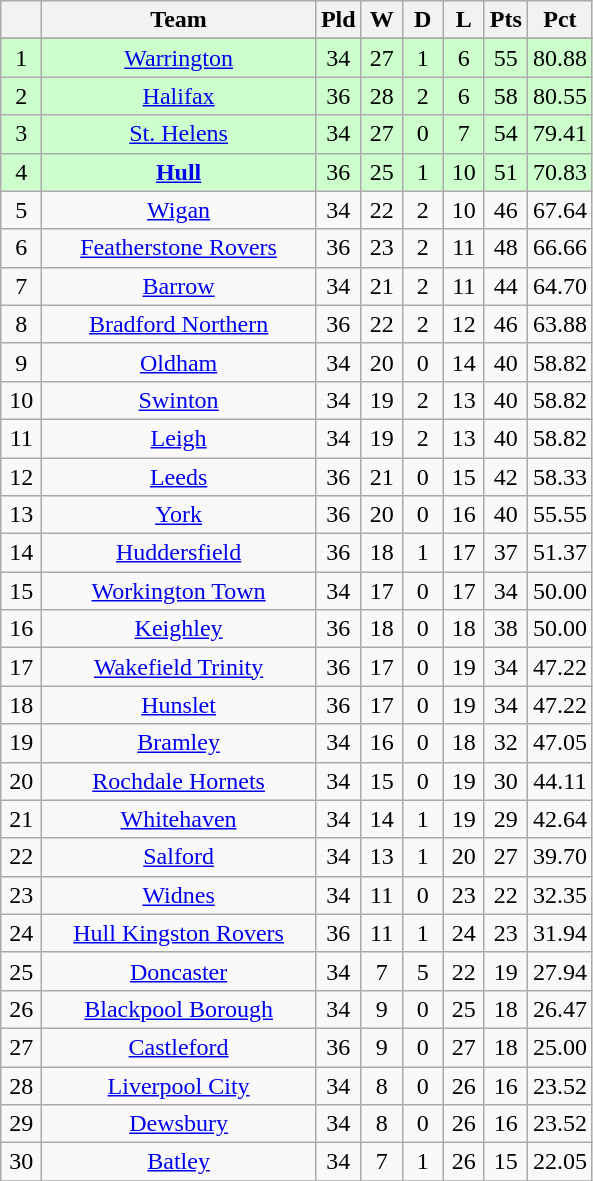<table class="wikitable" style="text-align:center;">
<tr>
<th width=20 abbr="Position"></th>
<th width=175>Team</th>
<th width=20 abbr="Played">Pld</th>
<th width=20 abbr="Won">W</th>
<th width=20 abbr="Drawn">D</th>
<th width=20 abbr="Lost">L</th>
<th width=20 abbr="Points">Pts</th>
<th width=20 abbr="Percentage">Pct</th>
</tr>
<tr>
</tr>
<tr align=center style="background:#ccffcc;color:">
<td>1</td>
<td><a href='#'>Warrington</a></td>
<td>34</td>
<td>27</td>
<td>1</td>
<td>6</td>
<td>55</td>
<td>80.88</td>
</tr>
<tr align=center style="background:#ccffcc;color:">
<td>2</td>
<td><a href='#'>Halifax</a></td>
<td>36</td>
<td>28</td>
<td>2</td>
<td>6</td>
<td>58</td>
<td>80.55</td>
</tr>
<tr align=center style="background:#ccffcc;color:">
<td>3</td>
<td><a href='#'>St. Helens</a></td>
<td>34</td>
<td>27</td>
<td>0</td>
<td>7</td>
<td>54</td>
<td>79.41</td>
</tr>
<tr align=center style="background:#ccffcc;color:">
<td>4</td>
<td><strong><a href='#'>Hull</a></strong></td>
<td>36</td>
<td>25</td>
<td>1</td>
<td>10</td>
<td>51</td>
<td>70.83</td>
</tr>
<tr align=center style="background:">
<td>5</td>
<td><a href='#'>Wigan</a></td>
<td>34</td>
<td>22</td>
<td>2</td>
<td>10</td>
<td>46</td>
<td>67.64</td>
</tr>
<tr align=center style="background:">
<td>6</td>
<td><a href='#'>Featherstone Rovers</a></td>
<td>36</td>
<td>23</td>
<td>2</td>
<td>11</td>
<td>48</td>
<td>66.66</td>
</tr>
<tr align=center style="background:">
<td>7</td>
<td><a href='#'>Barrow</a></td>
<td>34</td>
<td>21</td>
<td>2</td>
<td>11</td>
<td>44</td>
<td>64.70</td>
</tr>
<tr align=center style="background:">
<td>8</td>
<td><a href='#'>Bradford Northern</a></td>
<td>36</td>
<td>22</td>
<td>2</td>
<td>12</td>
<td>46</td>
<td>63.88</td>
</tr>
<tr align=center style="background:">
<td>9</td>
<td><a href='#'>Oldham</a></td>
<td>34</td>
<td>20</td>
<td>0</td>
<td>14</td>
<td>40</td>
<td>58.82</td>
</tr>
<tr align=center style="background:">
<td>10</td>
<td><a href='#'>Swinton</a></td>
<td>34</td>
<td>19</td>
<td>2</td>
<td>13</td>
<td>40</td>
<td>58.82</td>
</tr>
<tr align=center style="background:">
<td>11</td>
<td><a href='#'>Leigh</a></td>
<td>34</td>
<td>19</td>
<td>2</td>
<td>13</td>
<td>40</td>
<td>58.82</td>
</tr>
<tr align=center style="background:">
<td>12</td>
<td><a href='#'>Leeds</a></td>
<td>36</td>
<td>21</td>
<td>0</td>
<td>15</td>
<td>42</td>
<td>58.33</td>
</tr>
<tr align=center style="background:">
<td>13</td>
<td><a href='#'>York</a></td>
<td>36</td>
<td>20</td>
<td>0</td>
<td>16</td>
<td>40</td>
<td>55.55</td>
</tr>
<tr align=center style="background:">
<td>14</td>
<td><a href='#'>Huddersfield</a></td>
<td>36</td>
<td>18</td>
<td>1</td>
<td>17</td>
<td>37</td>
<td>51.37</td>
</tr>
<tr align=center style="background:">
<td>15</td>
<td><a href='#'>Workington Town</a></td>
<td>34</td>
<td>17</td>
<td>0</td>
<td>17</td>
<td>34</td>
<td>50.00</td>
</tr>
<tr align=center style="background:">
<td>16</td>
<td><a href='#'>Keighley</a></td>
<td>36</td>
<td>18</td>
<td>0</td>
<td>18</td>
<td>38</td>
<td>50.00</td>
</tr>
<tr align=center style="background:">
<td>17</td>
<td><a href='#'>Wakefield Trinity</a></td>
<td>36</td>
<td>17</td>
<td>0</td>
<td>19</td>
<td>34</td>
<td>47.22</td>
</tr>
<tr align=center style="background:">
<td>18</td>
<td><a href='#'>Hunslet</a></td>
<td>36</td>
<td>17</td>
<td>0</td>
<td>19</td>
<td>34</td>
<td>47.22</td>
</tr>
<tr align=center style="background:">
<td>19</td>
<td><a href='#'>Bramley</a></td>
<td>34</td>
<td>16</td>
<td>0</td>
<td>18</td>
<td>32</td>
<td>47.05</td>
</tr>
<tr align=center style="background:">
<td>20</td>
<td><a href='#'>Rochdale Hornets</a></td>
<td>34</td>
<td>15</td>
<td>0</td>
<td>19</td>
<td>30</td>
<td>44.11</td>
</tr>
<tr align=center style="background:">
<td>21</td>
<td><a href='#'>Whitehaven</a></td>
<td>34</td>
<td>14</td>
<td>1</td>
<td>19</td>
<td>29</td>
<td>42.64</td>
</tr>
<tr align=center style="background:">
<td>22</td>
<td><a href='#'>Salford</a></td>
<td>34</td>
<td>13</td>
<td>1</td>
<td>20</td>
<td>27</td>
<td>39.70</td>
</tr>
<tr align=center style="background:">
<td>23</td>
<td><a href='#'>Widnes</a></td>
<td>34</td>
<td>11</td>
<td>0</td>
<td>23</td>
<td>22</td>
<td>32.35</td>
</tr>
<tr align=center style="background:">
<td>24</td>
<td><a href='#'>Hull Kingston Rovers</a></td>
<td>36</td>
<td>11</td>
<td>1</td>
<td>24</td>
<td>23</td>
<td>31.94</td>
</tr>
<tr align=center style="background:">
<td>25</td>
<td><a href='#'>Doncaster</a></td>
<td>34</td>
<td>7</td>
<td>5</td>
<td>22</td>
<td>19</td>
<td>27.94</td>
</tr>
<tr align=center style="background:">
<td>26</td>
<td><a href='#'>Blackpool Borough</a></td>
<td>34</td>
<td>9</td>
<td>0</td>
<td>25</td>
<td>18</td>
<td>26.47</td>
</tr>
<tr align=center style="background:">
<td>27</td>
<td><a href='#'>Castleford</a></td>
<td>36</td>
<td>9</td>
<td>0</td>
<td>27</td>
<td>18</td>
<td>25.00</td>
</tr>
<tr align=center style="background:">
<td>28</td>
<td><a href='#'>Liverpool City</a></td>
<td>34</td>
<td>8</td>
<td>0</td>
<td>26</td>
<td>16</td>
<td>23.52</td>
</tr>
<tr align=center style="background:">
<td>29</td>
<td><a href='#'>Dewsbury</a></td>
<td>34</td>
<td>8</td>
<td>0</td>
<td>26</td>
<td>16</td>
<td>23.52</td>
</tr>
<tr align=center style="background:">
<td>30</td>
<td><a href='#'>Batley</a></td>
<td>34</td>
<td>7</td>
<td>1</td>
<td>26</td>
<td>15</td>
<td>22.05</td>
</tr>
<tr>
</tr>
</table>
